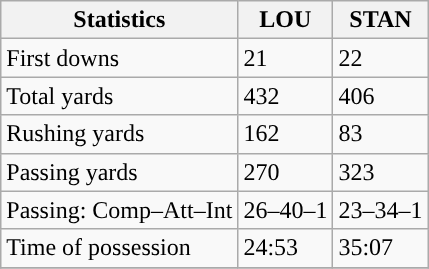<table class="wikitable" style="float: left;">
<tr>
<th>Statistics</th>
<th>LOU</th>
<th>STAN</th>
</tr>
<tr>
<td>First downs</td>
<td>21</td>
<td>22</td>
</tr>
<tr>
<td>Total yards</td>
<td>432</td>
<td>406</td>
</tr>
<tr>
<td>Rushing yards</td>
<td>162</td>
<td>83</td>
</tr>
<tr>
<td>Passing yards</td>
<td>270</td>
<td>323</td>
</tr>
<tr>
<td>Passing: Comp–Att–Int</td>
<td>26–40–1</td>
<td>23–34–1</td>
</tr>
<tr>
<td>Time of possession</td>
<td>24:53</td>
<td>35:07</td>
</tr>
<tr>
</tr>
</table>
